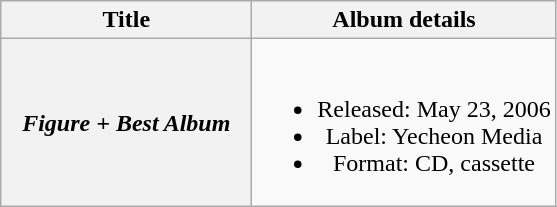<table class="wikitable plainrowheaders" style="text-align:center;">
<tr>
<th scope="col" style="width:10em;">Title</th>
<th scope="col">Album details</th>
</tr>
<tr>
<th scope="row"><em>Figure + Best Album</em></th>
<td><br><ul><li>Released: May 23, 2006</li><li>Label: Yecheon Media</li><li>Format: CD, cassette</li></ul></td>
</tr>
</table>
